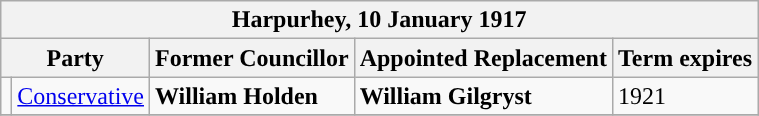<table class="wikitable">
<tr>
<th colspan="5"><strong>Harpurhey, 10 January 1917</strong></th>
</tr>
<tr>
<th colspan="2">Party</th>
<th>Former Councillor</th>
<th>Appointed Replacement</th>
<th>Term expires</th>
</tr>
<tr>
<td style="background-color:"></td>
<td><a href='#'>Conservative</a></td>
<td><strong>William Holden</strong></td>
<td><strong>William Gilgryst</strong></td>
<td>1921</td>
</tr>
<tr>
</tr>
</table>
